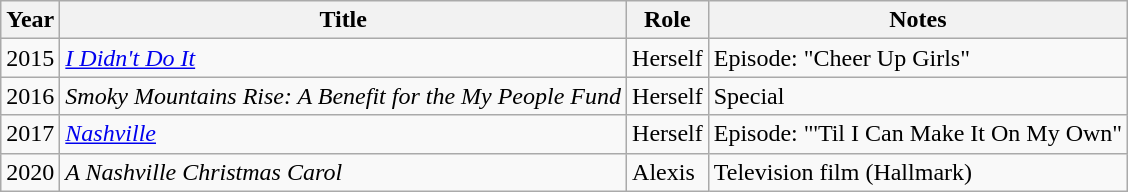<table class="wikitable">
<tr>
<th>Year</th>
<th>Title</th>
<th>Role</th>
<th class="unsortable">Notes</th>
</tr>
<tr>
<td>2015</td>
<td><em><a href='#'>I Didn't Do It</a></em></td>
<td>Herself</td>
<td>Episode: "Cheer Up Girls"</td>
</tr>
<tr>
<td>2016</td>
<td><em>Smoky Mountains Rise: A Benefit for the My People Fund</em></td>
<td>Herself</td>
<td>Special</td>
</tr>
<tr>
<td>2017</td>
<td><em><a href='#'>Nashville</a></em></td>
<td>Herself</td>
<td>Episode: "'Til I Can Make It On My Own"</td>
</tr>
<tr>
<td>2020</td>
<td><em>A Nashville Christmas Carol</em></td>
<td>Alexis</td>
<td>Television film (Hallmark)</td>
</tr>
</table>
